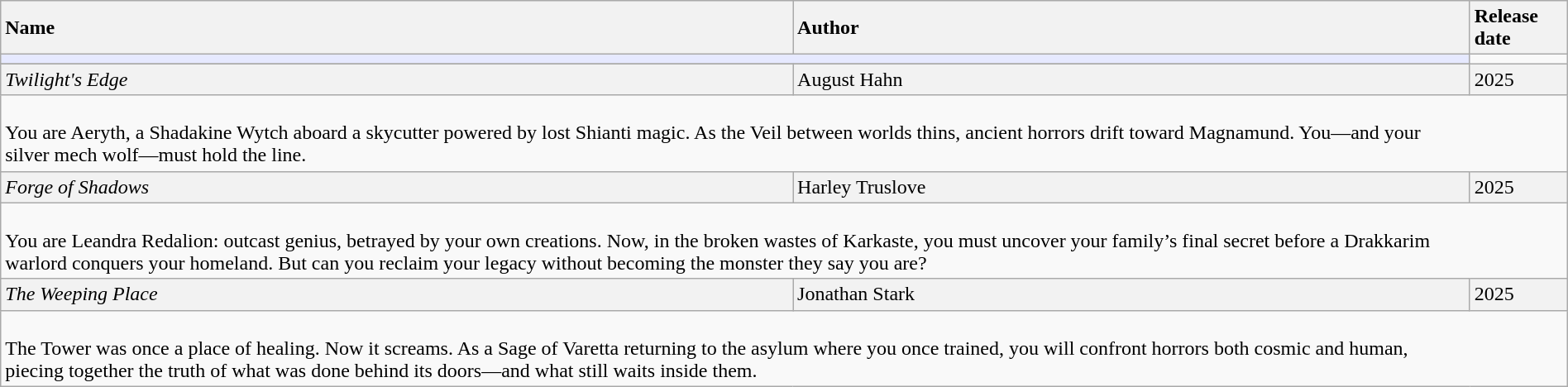<table class="wikitable" width="100%">
<tr>
<th style="text-align:left;">Name</th>
<th style="text-align:left;">Author</th>
<th style="text-align:left;">Release date</th>
</tr>
<tr>
<td colspan="2" bgcolor="#e6e9ff"></td>
</tr>
<tr>
</tr>
<tr bgcolor="#F2F2F2" align="left">
<td><em>Twilight's Edge</em></td>
<td>August Hahn</td>
<td>2025</td>
</tr>
<tr>
<td colspan="2" style="border: none; vertical-align: top;"><br>You are Aeryth, a Shadakine Wytch aboard a skycutter powered by lost Shianti magic. As the Veil between worlds thins, ancient horrors drift toward Magnamund. You—and your silver mech wolf—must hold the line.</td>
</tr>
<tr bgcolor="#F2F2F2" align="left">
<td><em>Forge of Shadows</em></td>
<td>Harley Truslove</td>
<td>2025</td>
</tr>
<tr>
<td colspan="2" style="border: none; vertical-align: top;"><br>You are Leandra Redalion: outcast genius, betrayed by your own creations. Now, in the broken wastes of Karkaste, you must uncover your family’s final secret before a Drakkarim warlord conquers your homeland. But can you reclaim your legacy without becoming the monster they say you are?</td>
</tr>
<tr bgcolor="#F2F2F2" align="left">
<td><em>The Weeping Place</em></td>
<td>Jonathan Stark</td>
<td>2025</td>
</tr>
<tr>
<td colspan="2" style="border: none; vertical-align: top;"><br>The Tower was once a place of healing. Now it screams. As a Sage of Varetta returning to the asylum where you once trained, you will confront horrors both cosmic and human, piecing together the truth of what was done behind its doors—and what still waits inside them.</td>
</tr>
</table>
